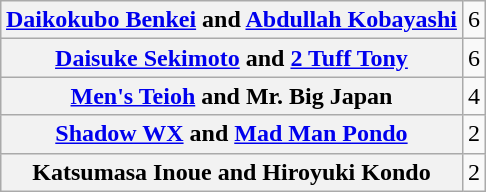<table class="wikitable" style="margin: 1em auto 1em auto;text-align:center">
<tr>
<th><a href='#'>Daikokubo Benkei</a> and <a href='#'>Abdullah Kobayashi</a></th>
<td>6</td>
</tr>
<tr>
<th><a href='#'>Daisuke Sekimoto</a> and <a href='#'>2 Tuff Tony</a></th>
<td>6</td>
</tr>
<tr>
<th><a href='#'>Men's Teioh</a> and Mr. Big Japan</th>
<td>4</td>
</tr>
<tr>
<th><a href='#'>Shadow WX</a> and <a href='#'>Mad Man Pondo</a></th>
<td>2</td>
</tr>
<tr>
<th>Katsumasa Inoue and Hiroyuki Kondo</th>
<td>2</td>
</tr>
</table>
